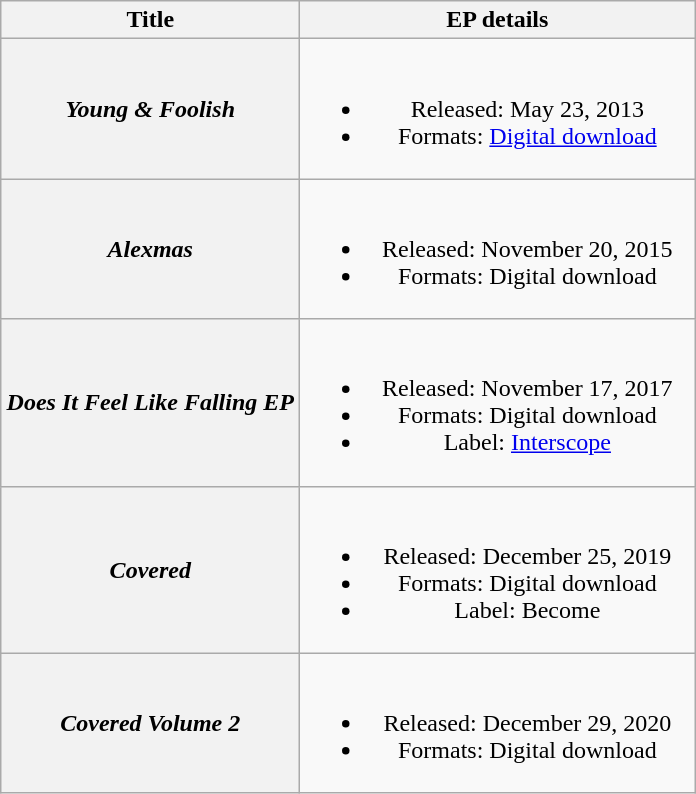<table class="wikitable plainrowheaders" style="text-align:center;">
<tr>
<th scope="col" style="width:12em;">Title</th>
<th scope="col" style="width:16em;">EP details</th>
</tr>
<tr>
<th scope="row"><em>Young & Foolish</em></th>
<td><br><ul><li>Released: May 23, 2013</li><li>Formats: <a href='#'>Digital download</a></li></ul></td>
</tr>
<tr>
<th scope="row"><em>Alexmas</em></th>
<td><br><ul><li>Released: November 20, 2015</li><li>Formats: Digital download</li></ul></td>
</tr>
<tr>
<th scope="row"><em>Does It Feel Like Falling EP</em></th>
<td><br><ul><li>Released: November 17, 2017</li><li>Formats: Digital download</li><li>Label: <a href='#'>Interscope</a></li></ul></td>
</tr>
<tr>
<th scope="row"><em>Covered</em></th>
<td><br><ul><li>Released: December 25, 2019</li><li>Formats: Digital download</li><li>Label: Become</li></ul></td>
</tr>
<tr>
<th scope="row"><em>Covered Volume 2</em></th>
<td><br><ul><li>Released: December 29, 2020</li><li>Formats: Digital download</li></ul></td>
</tr>
</table>
